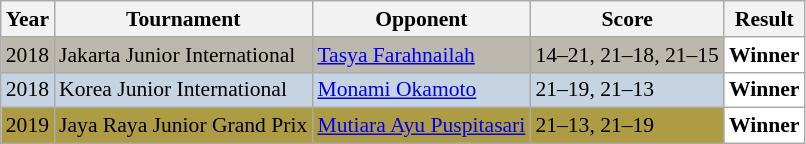<table class="sortable wikitable" style="font-size: 90%;">
<tr>
<th>Year</th>
<th>Tournament</th>
<th>Opponent</th>
<th>Score</th>
<th>Result</th>
</tr>
<tr style="background:#BDB8AD">
<td align="center">2018</td>
<td align="left">Jakarta Junior International</td>
<td align="left"> <a href='#'>Tasya Farahnailah</a></td>
<td align="left">14–21, 21–18, 21–15</td>
<td style="text-align:left; background:white"> <strong>Winner</strong></td>
</tr>
<tr style="background:#C6D4E1">
<td align="center">2018</td>
<td align="left">Korea Junior International</td>
<td align="left"> <a href='#'>Monami Okamoto</a></td>
<td align="left">21–19, 21–13</td>
<td style="text-align:left; background:white"> <strong>Winner</strong></td>
</tr>
<tr style="background:#AE9C45">
<td align="center">2019</td>
<td align="left">Jaya Raya Junior Grand Prix</td>
<td align="left"> <a href='#'>Mutiara Ayu Puspitasari</a></td>
<td align="left">21–13, 21–19</td>
<td style="text-align:left; background:white"> <strong>Winner</strong></td>
</tr>
</table>
